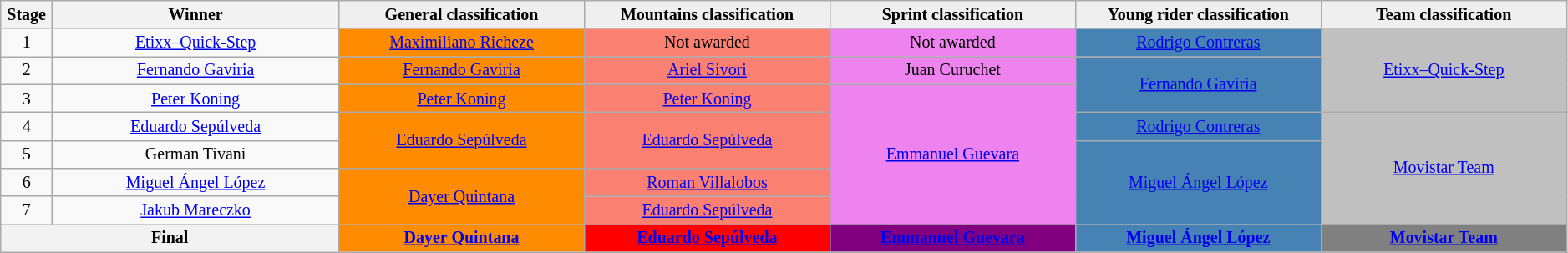<table class="wikitable" style="text-align: center; font-size:smaller;">
<tr style="background:#efefef;">
<th style="width:1%;">Stage</th>
<th style="width:14%;">Winner</th>
<th style="background:#efefef; width:12%;">General classification<br></th>
<th style="background:#efefef; width:12%;">Mountains classification<br></th>
<th style="background:#efefef; width:12%;">Sprint classification<br></th>
<th style="background:#efefef; width:12%;">Young rider classification<br></th>
<th style="background:#efefef; width:12%;">Team classification</th>
</tr>
<tr>
<td>1</td>
<td><a href='#'>Etixx–Quick-Step</a></td>
<td style="background:#FF8C00;" rowspan=1><a href='#'>Maximiliano Richeze</a></td>
<td style="background:salmon;" rowspan=1>Not awarded</td>
<td style="background:violet;" rowspan=1>Not awarded</td>
<td style="background:#4682B4; color:#fff;"><a href='#'>Rodrigo Contreras</a></td>
<td style="background:silver;" rowspan=3><a href='#'>Etixx–Quick-Step</a></td>
</tr>
<tr>
<td>2</td>
<td><a href='#'>Fernando Gaviria</a></td>
<td style="background:#FF8C00;" rowspan=1><a href='#'>Fernando Gaviria</a></td>
<td style="background:salmon;" rowspan=1><a href='#'>Ariel Sivori</a></td>
<td style="background:violet;" rowspan=1>Juan Curuchet</td>
<td style="background:#4682B4; color:#fff;" rowspan=2><a href='#'>Fernando Gaviria</a></td>
</tr>
<tr>
<td>3</td>
<td><a href='#'>Peter Koning</a></td>
<td style="background:#FF8C00;" rowspan=1><a href='#'>Peter Koning</a></td>
<td style="background:salmon;" rowspan=1><a href='#'>Peter Koning</a></td>
<td style="background:violet;" rowspan=5><a href='#'>Emmanuel Guevara</a></td>
</tr>
<tr>
<td>4</td>
<td><a href='#'>Eduardo Sepúlveda</a></td>
<td style="background:#FF8C00;" rowspan=2><a href='#'>Eduardo Sepúlveda</a></td>
<td style="background:salmon;" rowspan=2><a href='#'>Eduardo Sepúlveda</a></td>
<td style="background:#4682B4; color:#fff;"><a href='#'>Rodrigo Contreras</a></td>
<td style="background:silver;" rowspan=4><a href='#'>Movistar Team</a></td>
</tr>
<tr>
<td>5</td>
<td>German Tivani</td>
<td style="background:#4682B4; color:#fff;" rowspan=3><a href='#'>Miguel Ángel López</a></td>
</tr>
<tr>
<td>6</td>
<td><a href='#'>Miguel Ángel López</a></td>
<td style="background:#FF8C00;" rowspan=2><a href='#'>Dayer Quintana</a></td>
<td style="background:salmon;" rowspan=1><a href='#'>Roman Villalobos</a></td>
</tr>
<tr>
<td>7</td>
<td><a href='#'>Jakub Mareczko</a></td>
<td style="background:salmon;" rowspan=1><a href='#'>Eduardo Sepúlveda</a></td>
</tr>
<tr>
<th colspan=2><strong>Final</strong></th>
<th style="background:#FF8C00;"><a href='#'>Dayer Quintana</a></th>
<th style="background:red;"><a href='#'>Eduardo Sepúlveda</a></th>
<th style="background:purple;"><a href='#'>Emmanuel Guevara</a></th>
<th style="background:#4682B4; color:#fff;"><a href='#'>Miguel Ángel López</a></th>
<th style="background:gray; text-align:center;"><a href='#'>Movistar Team</a></th>
</tr>
</table>
